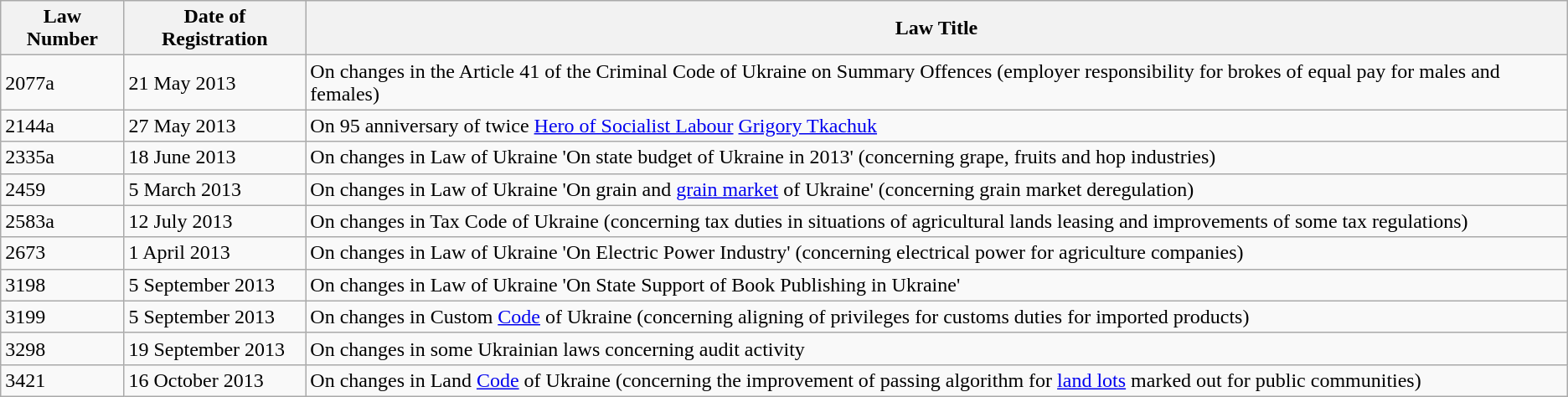<table class="wikitable">
<tr>
<th>Law Number</th>
<th>Date of Registration</th>
<th>Law Title</th>
</tr>
<tr>
<td>2077а</td>
<td>21 May 2013</td>
<td>On changes in the Article 41 of the Criminal Code of Ukraine on Summary Offences (employer responsibility for brokes of equal pay for males and females)</td>
</tr>
<tr>
<td>2144а</td>
<td>27 May 2013</td>
<td>On 95 anniversary of twice <a href='#'>Hero of Socialist Labour</a> <a href='#'>Grigory Tkachuk</a></td>
</tr>
<tr>
<td>2335а</td>
<td>18 June 2013</td>
<td>On changes in Law of Ukraine 'On state budget of Ukraine in 2013' (concerning grape, fruits and hop industries)</td>
</tr>
<tr>
<td>2459</td>
<td>5 March 2013</td>
<td>On changes in Law of Ukraine 'On grain and <a href='#'>grain market</a> of Ukraine' (concerning grain market deregulation)</td>
</tr>
<tr>
<td>2583а</td>
<td>12 July 2013</td>
<td>On changes in Tax Code of Ukraine (concerning tax duties in situations of agricultural lands leasing and improvements of some tax regulations)</td>
</tr>
<tr>
<td>2673</td>
<td>1 April 2013</td>
<td>On changes in Law of Ukraine 'On Electric Power Industry' (concerning electrical power for agriculture companies)</td>
</tr>
<tr>
<td>3198</td>
<td>5 September 2013</td>
<td>On changes in Law of Ukraine 'On State Support of Book Publishing in Ukraine'</td>
</tr>
<tr>
<td>3199</td>
<td>5 September 2013</td>
<td>On changes in Custom <a href='#'>Code</a> of Ukraine (concerning aligning of privileges for customs duties for imported products)</td>
</tr>
<tr>
<td>3298</td>
<td>19 September 2013</td>
<td>On changes in some Ukrainian laws concerning audit activity</td>
</tr>
<tr>
<td>3421</td>
<td>16 October 2013</td>
<td>On changes in Land <a href='#'>Code</a> of Ukraine (concerning the improvement of passing algorithm for <a href='#'>land lots</a> marked out for public communities)</td>
</tr>
</table>
